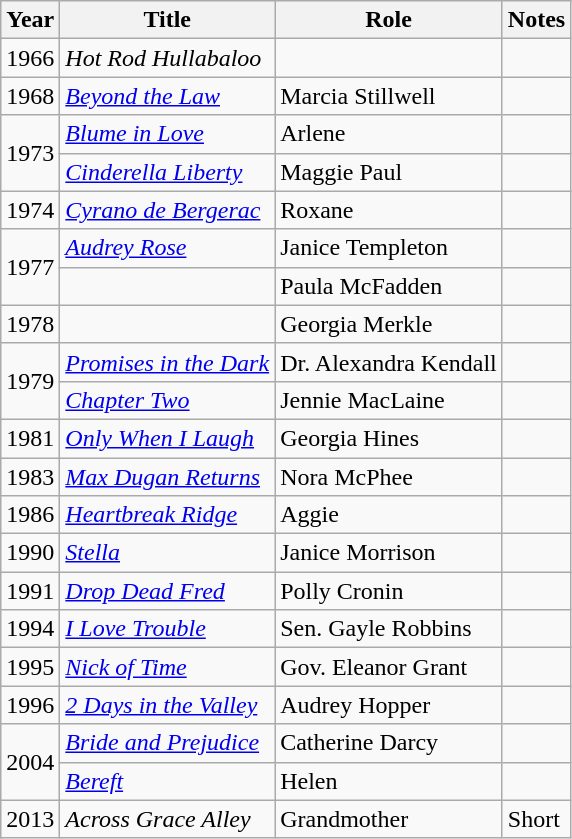<table class="wikitable sortable">
<tr>
<th>Year</th>
<th>Title</th>
<th>Role</th>
<th class="unsortable">Notes</th>
</tr>
<tr>
<td>1966</td>
<td><em>Hot Rod Hullabaloo</em></td>
<td></td>
</tr>
<tr>
<td>1968</td>
<td><em><a href='#'>Beyond the Law</a></em></td>
<td>Marcia Stillwell</td>
<td></td>
</tr>
<tr>
<td rowspan="2">1973</td>
<td><em><a href='#'>Blume in Love</a></em></td>
<td>Arlene</td>
<td></td>
</tr>
<tr>
<td><em><a href='#'>Cinderella Liberty</a></em></td>
<td>Maggie Paul</td>
<td></td>
</tr>
<tr>
<td>1974</td>
<td><em><a href='#'>Cyrano de Bergerac</a></em></td>
<td>Roxane</td>
<td></td>
</tr>
<tr>
<td rowspan="2">1977</td>
<td><em><a href='#'>Audrey Rose</a></em></td>
<td>Janice Templeton</td>
<td></td>
</tr>
<tr>
<td><em></em></td>
<td>Paula McFadden</td>
<td></td>
</tr>
<tr>
<td>1978</td>
<td><em></em></td>
<td>Georgia Merkle</td>
<td></td>
</tr>
<tr>
<td rowspan="2">1979</td>
<td><em><a href='#'>Promises in the Dark</a></em></td>
<td>Dr. Alexandra Kendall</td>
<td></td>
</tr>
<tr>
<td><em><a href='#'>Chapter Two</a></em></td>
<td>Jennie MacLaine</td>
<td></td>
</tr>
<tr>
<td>1981</td>
<td><em><a href='#'>Only When I Laugh</a></em></td>
<td>Georgia Hines</td>
<td></td>
</tr>
<tr>
<td>1983</td>
<td><em><a href='#'>Max Dugan Returns</a></em></td>
<td>Nora McPhee</td>
<td></td>
</tr>
<tr>
<td>1986</td>
<td><em><a href='#'>Heartbreak Ridge</a></em></td>
<td>Aggie</td>
<td></td>
</tr>
<tr>
<td>1990</td>
<td><em><a href='#'>Stella</a></em></td>
<td>Janice Morrison</td>
<td></td>
</tr>
<tr>
<td>1991</td>
<td><em><a href='#'>Drop Dead Fred</a></em></td>
<td>Polly Cronin</td>
<td></td>
</tr>
<tr>
<td>1994</td>
<td><em><a href='#'>I Love Trouble</a></em></td>
<td>Sen. Gayle Robbins</td>
<td></td>
</tr>
<tr>
<td>1995</td>
<td><em><a href='#'>Nick of Time</a></em></td>
<td>Gov. Eleanor Grant</td>
<td></td>
</tr>
<tr>
<td>1996</td>
<td><em><a href='#'>2 Days in the Valley</a></em></td>
<td>Audrey Hopper</td>
<td></td>
</tr>
<tr>
<td rowspan="2">2004</td>
<td><em><a href='#'>Bride and Prejudice</a></em></td>
<td>Catherine Darcy</td>
<td></td>
</tr>
<tr>
<td><em><a href='#'>Bereft</a></em></td>
<td>Helen</td>
<td></td>
</tr>
<tr>
<td>2013</td>
<td><em>Across Grace Alley</em></td>
<td>Grandmother</td>
<td>Short</td>
</tr>
</table>
